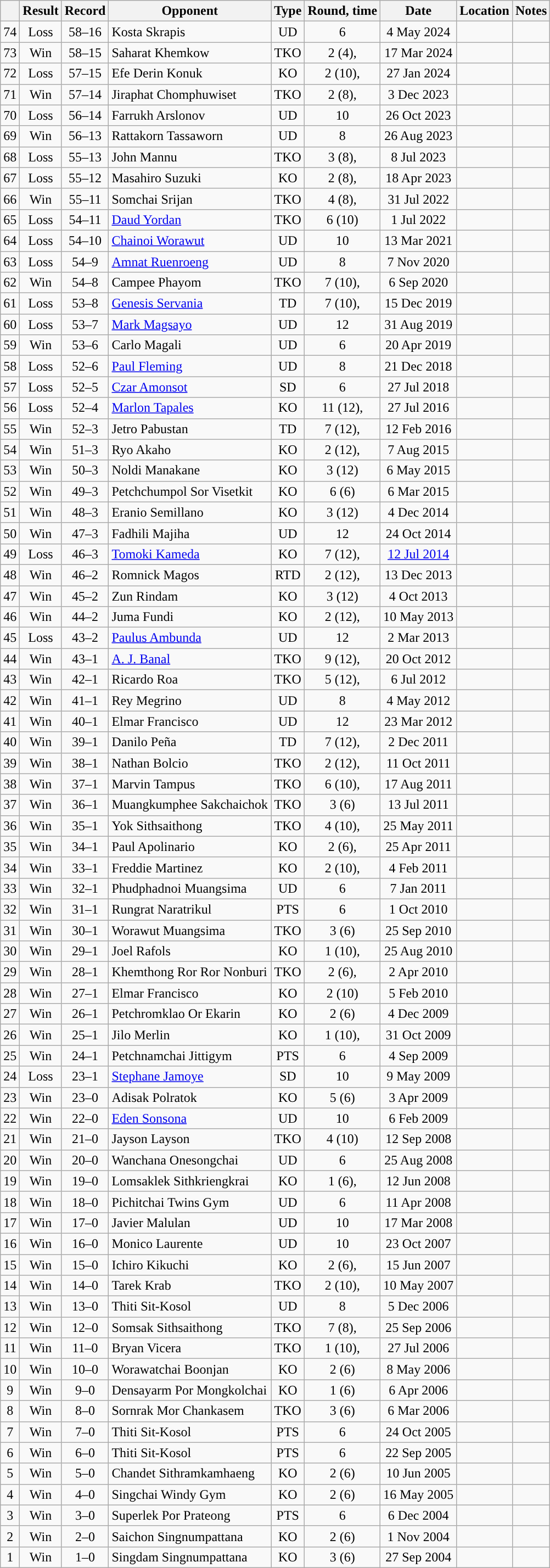<table class="wikitable" style="text-align:center">
<tr>
<th></th>
<th>Result</th>
<th>Record</th>
<th>Opponent</th>
<th>Type</th>
<th>Round, time</th>
<th>Date</th>
<th>Location</th>
<th>Notes</th>
</tr>
<tr>
<td>74</td>
<td>Loss</td>
<td>58–16</td>
<td align=left>Kosta Skrapis</td>
<td>UD</td>
<td>6</td>
<td>4 May 2024</td>
<td align=left></td>
<td></td>
</tr>
<tr>
<td>73</td>
<td>Win</td>
<td>58–15</td>
<td align=left>Saharat Khemkow</td>
<td>TKO</td>
<td>2 (4), </td>
<td>17 Mar 2024</td>
<td align=left></td>
<td></td>
</tr>
<tr>
<td>72</td>
<td>Loss</td>
<td>57–15</td>
<td align=left>Efe Derin Konuk</td>
<td>KO</td>
<td>2 (10), </td>
<td>27 Jan 2024</td>
<td align=left></td>
<td></td>
</tr>
<tr>
<td>71</td>
<td>Win</td>
<td>57–14</td>
<td align=left>Jiraphat Chomphuwiset</td>
<td>TKO</td>
<td>2 (8), </td>
<td>3 Dec 2023</td>
<td align=left></td>
<td></td>
</tr>
<tr>
<td>70</td>
<td>Loss</td>
<td>56–14</td>
<td align=left>Farrukh Arslonov</td>
<td>UD</td>
<td>10</td>
<td>26 Oct 2023</td>
<td align=left></td>
<td></td>
</tr>
<tr>
<td>69</td>
<td>Win</td>
<td>56–13</td>
<td align=left>Rattakorn Tassaworn</td>
<td>UD</td>
<td>8</td>
<td>26 Aug 2023</td>
<td align=left></td>
<td></td>
</tr>
<tr>
<td>68</td>
<td>Loss</td>
<td>55–13</td>
<td align=left>John Mannu</td>
<td>TKO</td>
<td>3 (8), </td>
<td>8 Jul 2023</td>
<td align=left></td>
<td></td>
</tr>
<tr>
<td>67</td>
<td>Loss</td>
<td>55–12</td>
<td align=left>Masahiro Suzuki</td>
<td>KO</td>
<td>2 (8), </td>
<td>18 Apr 2023</td>
<td align=left></td>
<td></td>
</tr>
<tr>
<td>66</td>
<td>Win</td>
<td>55–11</td>
<td align=left>Somchai Srijan</td>
<td>TKO</td>
<td>4 (8), </td>
<td>31 Jul 2022</td>
<td align=left></td>
<td></td>
</tr>
<tr>
<td>65</td>
<td>Loss</td>
<td>54–11</td>
<td align=left><a href='#'>Daud Yordan</a></td>
<td>TKO</td>
<td>6 (10)</td>
<td>1 Jul 2022</td>
<td align=left></td>
<td align=left></td>
</tr>
<tr>
<td>64</td>
<td>Loss</td>
<td>54–10</td>
<td align=left><a href='#'>Chainoi Worawut</a></td>
<td>UD</td>
<td>10</td>
<td>13 Mar 2021</td>
<td align=left></td>
<td align=left></td>
</tr>
<tr>
<td>63</td>
<td>Loss</td>
<td>54–9</td>
<td align=left><a href='#'>Amnat Ruenroeng</a></td>
<td>UD</td>
<td>8</td>
<td>7 Nov 2020</td>
<td align=left></td>
<td></td>
</tr>
<tr>
<td>62</td>
<td>Win</td>
<td>54–8</td>
<td align=left>Campee Phayom</td>
<td>TKO</td>
<td>7 (10), </td>
<td>6 Sep 2020</td>
<td align=left></td>
<td align=left></td>
</tr>
<tr>
<td>61</td>
<td>Loss</td>
<td>53–8</td>
<td align=left><a href='#'>Genesis Servania</a></td>
<td>TD</td>
<td>7 (10), </td>
<td>15 Dec 2019</td>
<td align=left></td>
<td align=left></td>
</tr>
<tr>
<td>60</td>
<td>Loss</td>
<td>53–7</td>
<td align=left><a href='#'>Mark Magsayo</a></td>
<td>UD</td>
<td>12</td>
<td>31 Aug 2019</td>
<td align=left></td>
<td align=left></td>
</tr>
<tr>
<td>59</td>
<td>Win</td>
<td>53–6</td>
<td align=left>Carlo Magali</td>
<td>UD</td>
<td>6</td>
<td>20 Apr 2019</td>
<td align=left></td>
<td></td>
</tr>
<tr>
<td>58</td>
<td>Loss</td>
<td>52–6</td>
<td align=left><a href='#'>Paul Fleming</a></td>
<td>UD</td>
<td>8</td>
<td>21 Dec 2018</td>
<td align=left></td>
<td></td>
</tr>
<tr>
<td>57</td>
<td>Loss</td>
<td>52–5</td>
<td align=left><a href='#'>Czar Amonsot</a></td>
<td>SD</td>
<td>6</td>
<td>27 Jul 2018</td>
<td align=left></td>
<td></td>
</tr>
<tr>
<td>56</td>
<td>Loss</td>
<td>52–4</td>
<td align=left><a href='#'>Marlon Tapales</a></td>
<td>KO</td>
<td>11 (12), </td>
<td>27 Jul 2016</td>
<td align=left></td>
<td align=left></td>
</tr>
<tr>
<td>55</td>
<td>Win</td>
<td>52–3</td>
<td align=left>Jetro Pabustan</td>
<td>TD</td>
<td>7 (12), </td>
<td>12 Feb 2016</td>
<td align=left></td>
<td align=left></td>
</tr>
<tr>
<td>54</td>
<td>Win</td>
<td>51–3</td>
<td align=left>Ryo Akaho</td>
<td>KO</td>
<td>2 (12), </td>
<td>7 Aug 2015</td>
<td align=left></td>
<td align=left></td>
</tr>
<tr>
<td>53</td>
<td>Win</td>
<td>50–3</td>
<td align=left>Noldi Manakane</td>
<td>KO</td>
<td>3 (12)</td>
<td>6 May 2015</td>
<td align=left></td>
<td align=left></td>
</tr>
<tr>
<td>52</td>
<td>Win</td>
<td>49–3</td>
<td align=left>Petchchumpol Sor Visetkit</td>
<td>KO</td>
<td>6 (6)</td>
<td>6 Mar 2015</td>
<td align=left></td>
<td></td>
</tr>
<tr>
<td>51</td>
<td>Win</td>
<td>48–3</td>
<td align=left>Eranio Semillano</td>
<td>KO</td>
<td>3 (12)</td>
<td>4 Dec 2014</td>
<td align=left></td>
<td align=left></td>
</tr>
<tr>
<td>50</td>
<td>Win</td>
<td>47–3</td>
<td align=left>Fadhili Majiha</td>
<td>UD</td>
<td>12</td>
<td>24 Oct 2014</td>
<td align=left></td>
<td></td>
</tr>
<tr>
<td>49</td>
<td>Loss</td>
<td>46–3</td>
<td align=left><a href='#'>Tomoki Kameda</a></td>
<td>KO</td>
<td>7 (12), </td>
<td><a href='#'>12 Jul 2014</a></td>
<td align=left></td>
<td align=left></td>
</tr>
<tr>
<td>48</td>
<td>Win</td>
<td>46–2</td>
<td align=left>Romnick Magos</td>
<td>RTD</td>
<td>2 (12), </td>
<td>13 Dec 2013</td>
<td align=left></td>
<td align=left></td>
</tr>
<tr>
<td>47</td>
<td>Win</td>
<td>45–2</td>
<td align=left>Zun Rindam</td>
<td>KO</td>
<td>3 (12)</td>
<td>4 Oct 2013</td>
<td align=left></td>
<td align=left></td>
</tr>
<tr>
<td>46</td>
<td>Win</td>
<td>44–2</td>
<td align=left>Juma Fundi</td>
<td>KO</td>
<td>2 (12), </td>
<td>10 May 2013</td>
<td align=left></td>
<td align=left></td>
</tr>
<tr>
<td>45</td>
<td>Loss</td>
<td>43–2</td>
<td align=left><a href='#'>Paulus Ambunda</a></td>
<td>UD</td>
<td>12</td>
<td>2 Mar 2013</td>
<td align=left></td>
<td align=left></td>
</tr>
<tr>
<td>44</td>
<td>Win</td>
<td>43–1</td>
<td align=left><a href='#'>A. J. Banal</a></td>
<td>TKO</td>
<td>9 (12), </td>
<td>20 Oct 2012</td>
<td align=left></td>
<td align=left></td>
</tr>
<tr>
<td>43</td>
<td>Win</td>
<td>42–1</td>
<td align=left>Ricardo Roa</td>
<td>TKO</td>
<td>5 (12), </td>
<td>6 Jul 2012</td>
<td align=left></td>
<td></td>
</tr>
<tr>
<td>42</td>
<td>Win</td>
<td>41–1</td>
<td align=left>Rey Megrino</td>
<td>UD</td>
<td>8</td>
<td>4 May 2012</td>
<td align=left></td>
<td></td>
</tr>
<tr>
<td>41</td>
<td>Win</td>
<td>40–1</td>
<td align=left>Elmar Francisco</td>
<td>UD</td>
<td>12</td>
<td>23 Mar 2012</td>
<td align=left></td>
<td></td>
</tr>
<tr>
<td>40</td>
<td>Win</td>
<td>39–1</td>
<td align=left>Danilo Peña</td>
<td>TD</td>
<td>7 (12), </td>
<td>2 Dec 2011</td>
<td align=left></td>
<td align=left></td>
</tr>
<tr>
<td>39</td>
<td>Win</td>
<td>38–1</td>
<td align=left>Nathan Bolcio</td>
<td>TKO</td>
<td>2 (12), </td>
<td>11 Oct 2011</td>
<td align=left></td>
<td></td>
</tr>
<tr>
<td>38</td>
<td>Win</td>
<td>37–1</td>
<td align=left>Marvin Tampus</td>
<td>TKO</td>
<td>6 (10), </td>
<td>17 Aug 2011</td>
<td align=left></td>
<td align=left></td>
</tr>
<tr>
<td>37</td>
<td>Win</td>
<td>36–1</td>
<td align=left>Muangkumphee Sakchaichok</td>
<td>TKO</td>
<td>3 (6)</td>
<td>13 Jul 2011</td>
<td align=left></td>
<td></td>
</tr>
<tr>
<td>36</td>
<td>Win</td>
<td>35–1</td>
<td align=left>Yok Sithsaithong</td>
<td>TKO</td>
<td>4 (10), </td>
<td>25 May 2011</td>
<td align=left></td>
<td align=left></td>
</tr>
<tr>
<td>35</td>
<td>Win</td>
<td>34–1</td>
<td align=left>Paul Apolinario</td>
<td>KO</td>
<td>2 (6), </td>
<td>25 Apr 2011</td>
<td align=left></td>
<td align=left></td>
</tr>
<tr>
<td>34</td>
<td>Win</td>
<td>33–1</td>
<td align=left>Freddie Martinez</td>
<td>KO</td>
<td>2 (10), </td>
<td>4 Feb 2011</td>
<td align=left></td>
<td align=left></td>
</tr>
<tr>
<td>33</td>
<td>Win</td>
<td>32–1</td>
<td align=left>Phudphadnoi Muangsima</td>
<td>UD</td>
<td>6</td>
<td>7 Jan 2011</td>
<td align=left></td>
<td></td>
</tr>
<tr>
<td>32</td>
<td>Win</td>
<td>31–1</td>
<td align=left>Rungrat Naratrikul</td>
<td>PTS</td>
<td>6</td>
<td>1 Oct 2010</td>
<td align=left></td>
<td></td>
</tr>
<tr>
<td>31</td>
<td>Win</td>
<td>30–1</td>
<td align=left>Worawut Muangsima</td>
<td>TKO</td>
<td>3 (6)</td>
<td>25 Sep 2010</td>
<td align=left></td>
<td></td>
</tr>
<tr>
<td>30</td>
<td>Win</td>
<td>29–1</td>
<td align=left>Joel Rafols</td>
<td>KO</td>
<td>1 (10), </td>
<td>25 Aug 2010</td>
<td align=left></td>
<td align=left></td>
</tr>
<tr>
<td>29</td>
<td>Win</td>
<td>28–1</td>
<td align=left>Khemthong Ror Ror Nonburi</td>
<td>TKO</td>
<td>2 (6), </td>
<td>2 Apr 2010</td>
<td align=left></td>
<td></td>
</tr>
<tr>
<td>28</td>
<td>Win</td>
<td>27–1</td>
<td align=left>Elmar Francisco</td>
<td>KO</td>
<td>2 (10)</td>
<td>5 Feb 2010</td>
<td align=left></td>
<td align=left></td>
</tr>
<tr>
<td>27</td>
<td>Win</td>
<td>26–1</td>
<td align=left>Petchromklao Or Ekarin</td>
<td>KO</td>
<td>2 (6)</td>
<td>4 Dec 2009</td>
<td align=left></td>
<td></td>
</tr>
<tr>
<td>26</td>
<td>Win</td>
<td>25–1</td>
<td align=left>Jilo Merlin</td>
<td>KO</td>
<td>1 (10), </td>
<td>31 Oct 2009</td>
<td align=left></td>
<td align=left></td>
</tr>
<tr>
<td>25</td>
<td>Win</td>
<td>24–1</td>
<td align=left>Petchnamchai Jittigym</td>
<td>PTS</td>
<td>6</td>
<td>4 Sep 2009</td>
<td align=left></td>
<td></td>
</tr>
<tr>
<td>24</td>
<td>Loss</td>
<td>23–1</td>
<td align=left><a href='#'>Stephane Jamoye</a></td>
<td>SD</td>
<td>10</td>
<td>9 May 2009</td>
<td align=left></td>
<td align=left></td>
</tr>
<tr>
<td>23</td>
<td>Win</td>
<td>23–0</td>
<td align=left>Adisak Polratok</td>
<td>KO</td>
<td>5 (6)</td>
<td>3 Apr 2009</td>
<td align=left></td>
<td></td>
</tr>
<tr>
<td>22</td>
<td>Win</td>
<td>22–0</td>
<td align=left><a href='#'>Eden Sonsona</a></td>
<td>UD</td>
<td>10</td>
<td>6 Feb 2009</td>
<td align=left></td>
<td align=left></td>
</tr>
<tr>
<td>21</td>
<td>Win</td>
<td>21–0</td>
<td align=left>Jayson Layson</td>
<td>TKO</td>
<td>4 (10)</td>
<td>12 Sep 2008</td>
<td align=left></td>
<td align=left></td>
</tr>
<tr>
<td>20</td>
<td>Win</td>
<td>20–0</td>
<td align=left>Wanchana Onesongchai</td>
<td>UD</td>
<td>6</td>
<td>25 Aug 2008</td>
<td align=left></td>
<td></td>
</tr>
<tr>
<td>19</td>
<td>Win</td>
<td>19–0</td>
<td align=left>Lomsaklek Sithkriengkrai</td>
<td>KO</td>
<td>1 (6), </td>
<td>12 Jun 2008</td>
<td align=left></td>
<td></td>
</tr>
<tr>
<td>18</td>
<td>Win</td>
<td>18–0</td>
<td align=left>Pichitchai Twins Gym</td>
<td>UD</td>
<td>6</td>
<td>11 Apr 2008</td>
<td align=left></td>
<td></td>
</tr>
<tr>
<td>17</td>
<td>Win</td>
<td>17–0</td>
<td align=left>Javier Malulan</td>
<td>UD</td>
<td>10</td>
<td>17 Mar 2008</td>
<td align=left></td>
<td align=left></td>
</tr>
<tr>
<td>16</td>
<td>Win</td>
<td>16–0</td>
<td align=left>Monico Laurente</td>
<td>UD</td>
<td>10</td>
<td>23 Oct 2007</td>
<td align=left></td>
<td align=left></td>
</tr>
<tr>
<td>15</td>
<td>Win</td>
<td>15–0</td>
<td align=left>Ichiro Kikuchi</td>
<td>KO</td>
<td>2 (6), </td>
<td>15 Jun 2007</td>
<td align=left></td>
<td></td>
</tr>
<tr>
<td>14</td>
<td>Win</td>
<td>14–0</td>
<td align=left>Tarek Krab</td>
<td>TKO</td>
<td>2 (10), </td>
<td>10 May 2007</td>
<td align=left></td>
<td align=left></td>
</tr>
<tr>
<td>13</td>
<td>Win</td>
<td>13–0</td>
<td align=left>Thiti Sit-Kosol</td>
<td>UD</td>
<td>8</td>
<td>5 Dec 2006</td>
<td align=left></td>
<td></td>
</tr>
<tr>
<td>12</td>
<td>Win</td>
<td>12–0</td>
<td align=left>Somsak Sithsaithong</td>
<td>TKO</td>
<td>7 (8), </td>
<td>25 Sep 2006</td>
<td align=left></td>
<td></td>
</tr>
<tr>
<td>11</td>
<td>Win</td>
<td>11–0</td>
<td align=left>Bryan Vicera</td>
<td>TKO</td>
<td>1 (10), </td>
<td>27 Jul 2006</td>
<td align=left></td>
<td align=left></td>
</tr>
<tr>
<td>10</td>
<td>Win</td>
<td>10–0</td>
<td align=left>Worawatchai Boonjan</td>
<td>KO</td>
<td>2 (6)</td>
<td>8 May 2006</td>
<td align=left></td>
<td></td>
</tr>
<tr>
<td>9</td>
<td>Win</td>
<td>9–0</td>
<td align=left>Densayarm Por Mongkolchai</td>
<td>KO</td>
<td>1 (6)</td>
<td>6 Apr 2006</td>
<td align=left></td>
<td></td>
</tr>
<tr>
<td>8</td>
<td>Win</td>
<td>8–0</td>
<td align=left>Sornrak Mor Chankasem</td>
<td>TKO</td>
<td>3 (6)</td>
<td>6 Mar 2006</td>
<td align=left></td>
<td></td>
</tr>
<tr>
<td>7</td>
<td>Win</td>
<td>7–0</td>
<td align=left>Thiti Sit-Kosol</td>
<td>PTS</td>
<td>6</td>
<td>24 Oct 2005</td>
<td align=left></td>
<td></td>
</tr>
<tr>
<td>6</td>
<td>Win</td>
<td>6–0</td>
<td align=left>Thiti Sit-Kosol</td>
<td>PTS</td>
<td>6</td>
<td>22 Sep 2005</td>
<td align=left></td>
<td></td>
</tr>
<tr>
<td>5</td>
<td>Win</td>
<td>5–0</td>
<td align=left>Chandet Sithramkamhaeng</td>
<td>KO</td>
<td>2 (6)</td>
<td>10 Jun 2005</td>
<td align=left></td>
<td></td>
</tr>
<tr>
<td>4</td>
<td>Win</td>
<td>4–0</td>
<td align=left>Singchai Windy Gym</td>
<td>KO</td>
<td>2 (6)</td>
<td>16 May 2005</td>
<td align=left></td>
<td></td>
</tr>
<tr>
<td>3</td>
<td>Win</td>
<td>3–0</td>
<td align=left>Superlek Por Prateong</td>
<td>PTS</td>
<td>6</td>
<td>6 Dec 2004</td>
<td align=left></td>
<td></td>
</tr>
<tr>
<td>2</td>
<td>Win</td>
<td>2–0</td>
<td align=left>Saichon Singnumpattana</td>
<td>KO</td>
<td>2 (6)</td>
<td>1 Nov 2004</td>
<td align=left></td>
<td></td>
</tr>
<tr>
<td>1</td>
<td>Win</td>
<td>1–0</td>
<td align=left>Singdam Singnumpattana</td>
<td>KO</td>
<td>3 (6)</td>
<td>27 Sep 2004</td>
<td align=left></td>
<td></td>
</tr>
</table>
